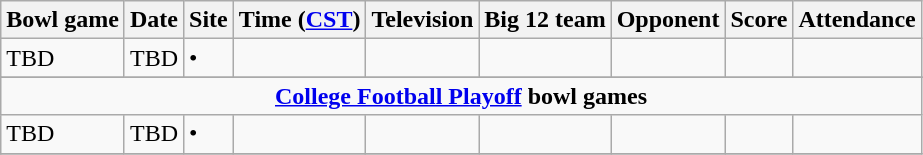<table class="wikitable">
<tr>
<th>Bowl game</th>
<th>Date</th>
<th>Site</th>
<th>Time (<a href='#'>CST</a>)</th>
<th>Television</th>
<th>Big 12 team</th>
<th>Opponent</th>
<th>Score</th>
<th>Attendance</th>
</tr>
<tr>
<td>TBD</td>
<td>TBD</td>
<td>•</td>
<td></td>
<td></td>
<td></td>
<td></td>
<td></td>
<td></td>
</tr>
<tr>
</tr>
<tr>
<td colspan="9" style="text-align:center;"><strong><a href='#'>College Football Playoff</a> bowl games</strong></td>
</tr>
<tr>
<td>TBD</td>
<td>TBD</td>
<td>•</td>
<td></td>
<td></td>
<td></td>
<td></td>
<td></td>
<td></td>
</tr>
<tr>
</tr>
</table>
